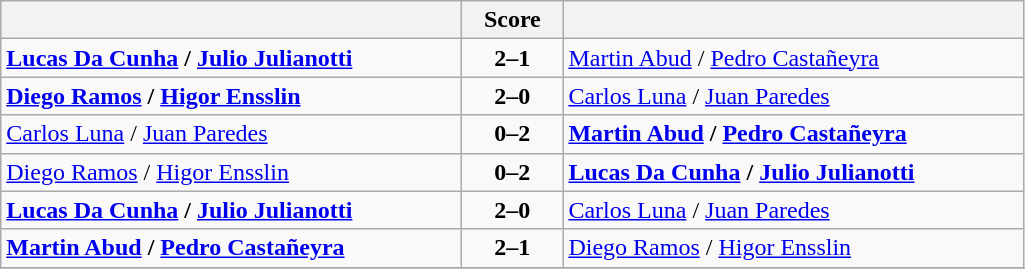<table class="wikitable" style="text-align: center; font-size:100% ">
<tr>
<th align="right" width="300"></th>
<th width="60">Score</th>
<th align="left" width="300"></th>
</tr>
<tr>
<td align=left><strong> <a href='#'>Lucas Da Cunha</a> / <a href='#'>Julio Julianotti</a></strong></td>
<td align=center><strong>2–1</strong></td>
<td align=left> <a href='#'>Martin Abud</a> / <a href='#'>Pedro Castañeyra</a></td>
</tr>
<tr>
<td align=left><strong> <a href='#'>Diego Ramos</a> / <a href='#'>Higor Ensslin</a></strong></td>
<td align=center><strong>2–0</strong></td>
<td align=left> <a href='#'>Carlos Luna</a> / <a href='#'>Juan Paredes</a></td>
</tr>
<tr>
<td align=left> <a href='#'>Carlos Luna</a> / <a href='#'>Juan Paredes</a></td>
<td align=center><strong>0–2</strong></td>
<td align=left><strong> <a href='#'>Martin Abud</a> / <a href='#'>Pedro Castañeyra</a></strong></td>
</tr>
<tr>
<td align=left> <a href='#'>Diego Ramos</a> / <a href='#'>Higor Ensslin</a></td>
<td align=center><strong>0–2</strong></td>
<td align=left><strong> <a href='#'>Lucas Da Cunha</a> / <a href='#'>Julio Julianotti</a></strong></td>
</tr>
<tr>
<td align=left><strong> <a href='#'>Lucas Da Cunha</a> / <a href='#'>Julio Julianotti</a></strong></td>
<td align=center><strong>2–0</strong></td>
<td align=left> <a href='#'>Carlos Luna</a> / <a href='#'>Juan Paredes</a></td>
</tr>
<tr>
<td align=left><strong> <a href='#'>Martin Abud</a> / <a href='#'>Pedro Castañeyra</a></strong></td>
<td align=center><strong>2–1</strong></td>
<td align=left> <a href='#'>Diego Ramos</a> / <a href='#'>Higor Ensslin</a></td>
</tr>
<tr>
</tr>
</table>
